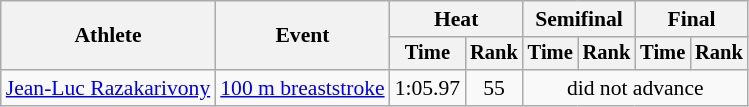<table class=wikitable style="font-size:90%">
<tr>
<th rowspan="2">Athlete</th>
<th rowspan="2">Event</th>
<th colspan="2">Heat</th>
<th colspan="2">Semifinal</th>
<th colspan="2">Final</th>
</tr>
<tr style="font-size:95%">
<th>Time</th>
<th>Rank</th>
<th>Time</th>
<th>Rank</th>
<th>Time</th>
<th>Rank</th>
</tr>
<tr align=center>
<td align=left><a href='#'>Jean-Luc Razakarivony</a></td>
<td align=left><a href='#'>100 m breaststroke</a></td>
<td>1:05.97</td>
<td>55</td>
<td colspan=4>did not advance</td>
</tr>
</table>
